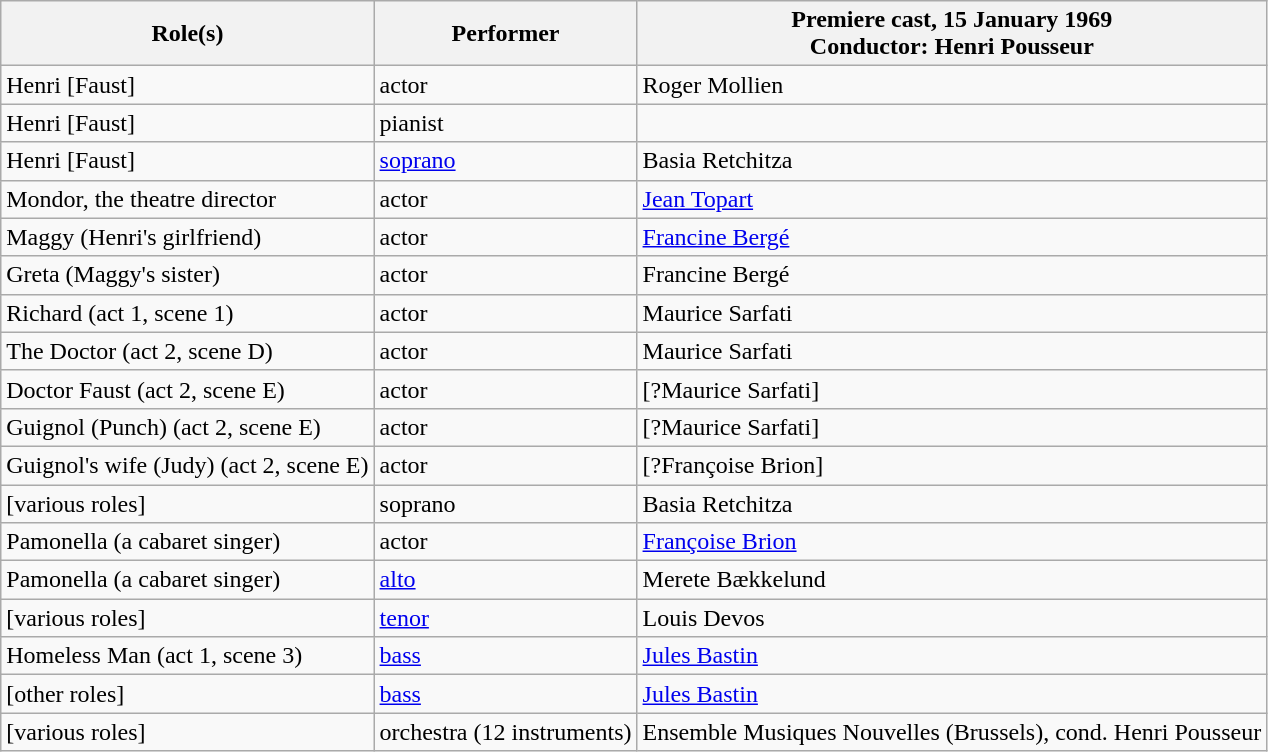<table class="wikitable">
<tr>
<th>Role(s)</th>
<th>Performer</th>
<th>Premiere cast, 15 January 1969<br>Conductor: Henri Pousseur</th>
</tr>
<tr>
<td>Henri [Faust]</td>
<td>actor</td>
<td>Roger Mollien</td>
</tr>
<tr>
<td>Henri [Faust]</td>
<td>pianist</td>
<td></td>
</tr>
<tr>
<td>Henri [Faust]</td>
<td><a href='#'>soprano</a></td>
<td>Basia Retchitza</td>
</tr>
<tr>
<td>Mondor, the theatre director</td>
<td>actor</td>
<td><a href='#'>Jean Topart</a></td>
</tr>
<tr>
<td>Maggy (Henri's girlfriend)</td>
<td>actor</td>
<td><a href='#'>Francine Bergé</a></td>
</tr>
<tr>
<td>Greta (Maggy's sister)</td>
<td>actor</td>
<td>Francine Bergé</td>
</tr>
<tr>
<td>Richard (act 1, scene 1)</td>
<td>actor</td>
<td>Maurice Sarfati</td>
</tr>
<tr>
<td>The Doctor (act 2, scene D)</td>
<td>actor</td>
<td>Maurice Sarfati</td>
</tr>
<tr>
<td>Doctor Faust (act 2, scene E)</td>
<td>actor</td>
<td>[?Maurice Sarfati]</td>
</tr>
<tr>
<td>Guignol (Punch) (act 2, scene E)</td>
<td>actor</td>
<td>[?Maurice Sarfati]</td>
</tr>
<tr>
<td>Guignol's wife (Judy) (act 2, scene E)</td>
<td>actor</td>
<td>[?Françoise Brion]</td>
</tr>
<tr>
<td>[various roles]</td>
<td>soprano</td>
<td>Basia Retchitza</td>
</tr>
<tr>
<td>Pamonella (a cabaret singer)</td>
<td>actor</td>
<td><a href='#'>Françoise Brion</a></td>
</tr>
<tr>
<td>Pamonella (a cabaret singer)</td>
<td><a href='#'>alto</a></td>
<td>Merete Bækkelund</td>
</tr>
<tr>
<td>[various roles]</td>
<td><a href='#'>tenor</a></td>
<td>Louis Devos</td>
</tr>
<tr>
<td>Homeless Man (act 1, scene 3)</td>
<td><a href='#'>bass</a></td>
<td><a href='#'>Jules Bastin</a></td>
</tr>
<tr>
<td>[other roles]</td>
<td><a href='#'>bass</a></td>
<td><a href='#'>Jules Bastin</a></td>
</tr>
<tr>
<td>[various roles]</td>
<td>orchestra (12 instruments)</td>
<td colspan=2>Ensemble Musiques Nouvelles (Brussels), cond. Henri Pousseur</td>
</tr>
</table>
